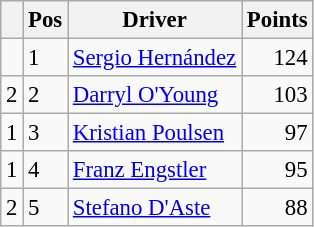<table class="wikitable" style="font-size: 95%;">
<tr>
<th></th>
<th>Pos</th>
<th>Driver</th>
<th>Points</th>
</tr>
<tr>
<td align="left"></td>
<td>1</td>
<td> <a href='#'>Sergio Hernández</a></td>
<td align="right">124</td>
</tr>
<tr>
<td align="left"> 2</td>
<td>2</td>
<td> <a href='#'>Darryl O'Young</a></td>
<td align="right">103</td>
</tr>
<tr>
<td align="left"> 1</td>
<td>3</td>
<td> <a href='#'>Kristian Poulsen</a></td>
<td align="right">97</td>
</tr>
<tr>
<td align="left"> 1</td>
<td>4</td>
<td> <a href='#'>Franz Engstler</a></td>
<td align="right">95</td>
</tr>
<tr>
<td align="left"> 2</td>
<td>5</td>
<td> <a href='#'>Stefano D'Aste</a></td>
<td align="right">88</td>
</tr>
</table>
